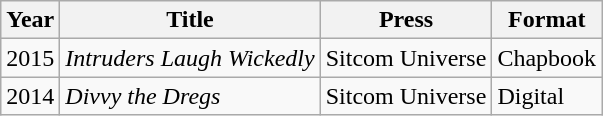<table class="wikitable">
<tr>
<th>Year</th>
<th>Title</th>
<th>Press</th>
<th>Format</th>
</tr>
<tr>
<td>2015</td>
<td><em>Intruders Laugh Wickedly</em></td>
<td>Sitcom Universe</td>
<td>Chapbook</td>
</tr>
<tr>
<td>2014</td>
<td><em>Divvy the Dregs</em></td>
<td>Sitcom Universe</td>
<td>Digital</td>
</tr>
</table>
